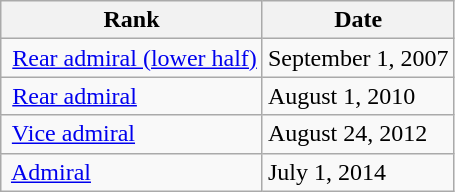<table class="wikitable">
<tr>
<th>Rank</th>
<th>Date</th>
</tr>
<tr>
<td> <a href='#'>Rear admiral (lower half)</a></td>
<td>September 1, 2007</td>
</tr>
<tr>
<td> <a href='#'>Rear admiral</a></td>
<td>August 1, 2010</td>
</tr>
<tr>
<td> <a href='#'>Vice admiral</a></td>
<td>August 24, 2012</td>
</tr>
<tr>
<td> <a href='#'>Admiral</a></td>
<td>July 1, 2014</td>
</tr>
</table>
